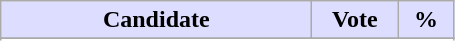<table class="wikitable">
<tr>
<th style="background:#ddf; width:200px;">Candidate</th>
<th style="background:#ddf; width:50px;">Vote</th>
<th style="background:#ddf; width:30px;">%</th>
</tr>
<tr>
</tr>
<tr>
</tr>
</table>
